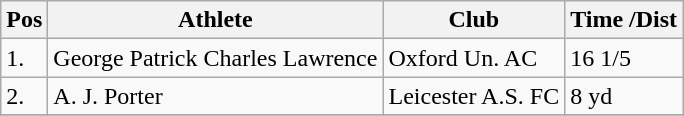<table class="wikitable">
<tr>
<th>Pos</th>
<th>Athlete</th>
<th>Club</th>
<th>Time /Dist</th>
</tr>
<tr>
<td>1.</td>
<td>George Patrick Charles Lawrence</td>
<td>Oxford Un. AC</td>
<td>16 1/5</td>
</tr>
<tr>
<td>2.</td>
<td>A. J. Porter</td>
<td>Leicester A.S. FC</td>
<td>8 yd</td>
</tr>
<tr>
</tr>
</table>
